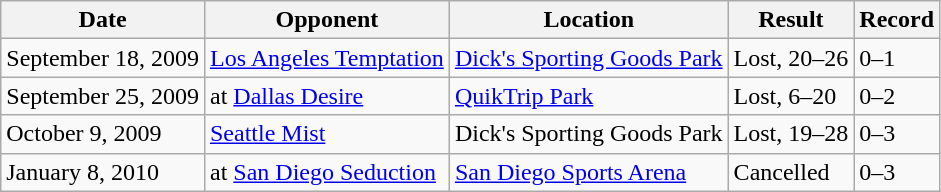<table class="wikitable">
<tr>
<th>Date</th>
<th>Opponent</th>
<th>Location</th>
<th>Result</th>
<th>Record</th>
</tr>
<tr>
<td>September 18, 2009</td>
<td><a href='#'>Los Angeles Temptation</a></td>
<td><a href='#'>Dick's Sporting Goods Park</a></td>
<td>Lost, 20–26</td>
<td>0–1</td>
</tr>
<tr>
<td>September 25, 2009</td>
<td>at <a href='#'>Dallas Desire</a></td>
<td><a href='#'>QuikTrip Park</a></td>
<td>Lost, 6–20</td>
<td>0–2</td>
</tr>
<tr>
<td>October 9, 2009</td>
<td><a href='#'>Seattle Mist</a></td>
<td>Dick's Sporting Goods Park</td>
<td>Lost, 19–28</td>
<td>0–3</td>
</tr>
<tr>
<td>January 8, 2010</td>
<td>at <a href='#'>San Diego Seduction</a></td>
<td><a href='#'>San Diego Sports Arena</a></td>
<td>Cancelled</td>
<td>0–3</td>
</tr>
</table>
